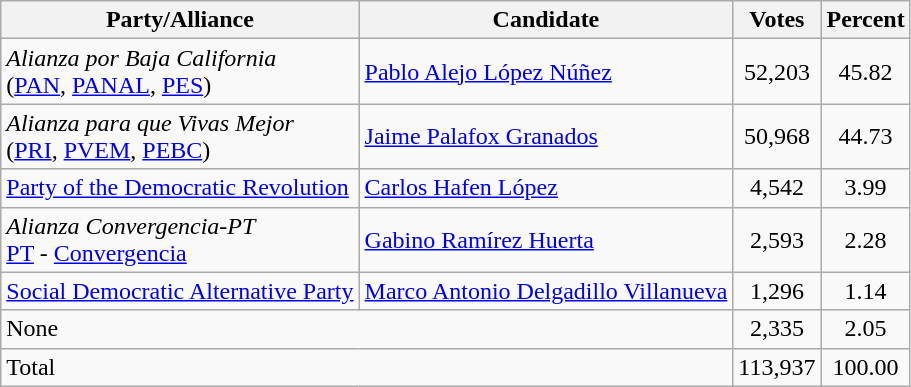<table class="wikitable">
<tr>
<th>Party/Alliance</th>
<th>Candidate</th>
<th>Votes</th>
<th>Percent</th>
</tr>
<tr>
<td><em>Alianza por Baja California</em> <br>(<a href='#'>PAN</a>, <a href='#'>PANAL</a>, <a href='#'>PES</a>)</td>
<td><a href='#'>Pablo Alejo López Núñez</a></td>
<td style="text-align:center">52,203</td>
<td style="text-align:center">45.82</td>
</tr>
<tr>
<td><em>Alianza para que Vivas Mejor</em> <br>(<a href='#'>PRI</a>, <a href='#'>PVEM</a>, <a href='#'>PEBC</a>)</td>
<td><a href='#'>Jaime Palafox Granados</a></td>
<td style="text-align:center">50,968</td>
<td style="text-align:center">44.73</td>
</tr>
<tr>
<td><a href='#'>Party of the Democratic Revolution</a></td>
<td><a href='#'>Carlos Hafen López</a></td>
<td style="text-align:center">4,542</td>
<td style="text-align:center">3.99</td>
</tr>
<tr>
<td><em>Alianza Convergencia-PT</em> <br> <a href='#'>PT</a> - <a href='#'>Convergencia</a></td>
<td><a href='#'>Gabino Ramírez Huerta</a></td>
<td style="text-align:center">2,593</td>
<td style="text-align:center">2.28</td>
</tr>
<tr>
<td><a href='#'>Social Democratic Alternative Party</a></td>
<td><a href='#'>Marco Antonio Delgadillo Villanueva</a></td>
<td style="text-align:center">1,296</td>
<td style="text-align:center">1.14</td>
</tr>
<tr>
<td Colspan = 2>None</td>
<td style="text-align:center">2,335</td>
<td style="text-align:center">2.05</td>
</tr>
<tr>
<td Colspan = 2>Total</td>
<td style="text-align:center">113,937</td>
<td style="text-align:center">100.00</td>
</tr>
</table>
